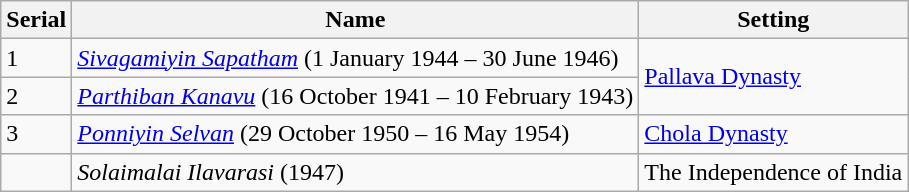<table class="wikitable sortable">
<tr>
<th>Serial</th>
<th>Name</th>
<th>Setting</th>
</tr>
<tr>
<td>1</td>
<td><em><a href='#'>Sivagamiyin Sapatham</a></em> (1 January 1944 – 30 June 1946)</td>
<td rowspan="2"><a href='#'>Pallava Dynasty</a></td>
</tr>
<tr>
<td>2</td>
<td><em><a href='#'>Parthiban Kanavu</a></em> (16 October 1941 – 10 February 1943)</td>
</tr>
<tr>
<td>3</td>
<td><em><a href='#'>Ponniyin Selvan</a></em> (29 October 1950 – 16 May 1954)</td>
<td><a href='#'>Chola Dynasty</a></td>
</tr>
<tr>
<td></td>
<td><em>Solaimalai Ilavarasi</em> (1947)</td>
<td>The Independence of India</td>
</tr>
</table>
